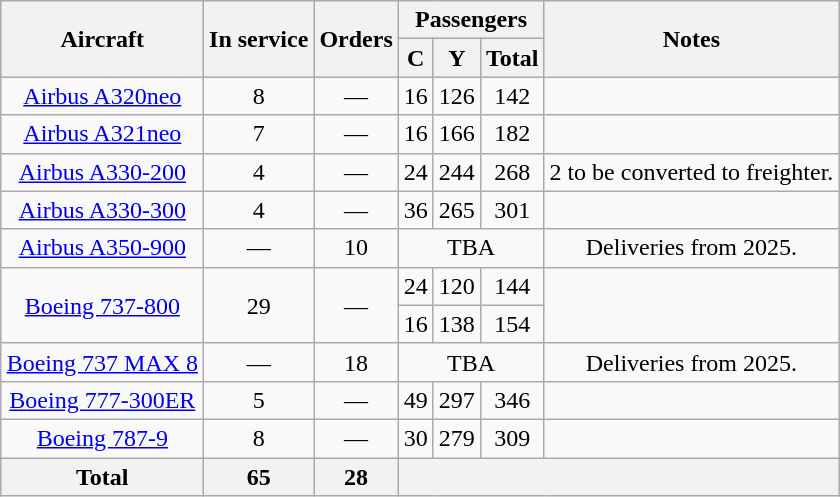<table class="wikitable" style="text-align:center; margin:auto;">
<tr>
<th rowspan="2">Aircraft</th>
<th rowspan="2">In service</th>
<th rowspan="2">Orders</th>
<th colspan="3">Passengers</th>
<th rowspan="2">Notes</th>
</tr>
<tr>
<th><abbr>C</abbr></th>
<th><abbr>Y</abbr></th>
<th>Total</th>
</tr>
<tr>
<td><a href='#'>Airbus A320neo</a></td>
<td>8</td>
<td>—</td>
<td>16</td>
<td>126</td>
<td>142</td>
<td></td>
</tr>
<tr>
<td><a href='#'>Airbus A321neo</a></td>
<td>7</td>
<td>—</td>
<td>16</td>
<td>166</td>
<td>182</td>
<td></td>
</tr>
<tr>
<td><a href='#'>Airbus A330-200</a></td>
<td>4</td>
<td>—</td>
<td>24</td>
<td>244</td>
<td>268</td>
<td>2 to be converted to freighter.</td>
</tr>
<tr>
<td><a href='#'>Airbus A330-300</a></td>
<td>4</td>
<td>—</td>
<td>36</td>
<td>265</td>
<td>301</td>
<td></td>
</tr>
<tr>
<td><a href='#'>Airbus A350-900</a></td>
<td>—</td>
<td>10</td>
<td colspan="3"><abbr>TBA</abbr></td>
<td>Deliveries from 2025.</td>
</tr>
<tr>
<td rowspan="2"><a href='#'>Boeing 737-800</a></td>
<td rowspan="2">29</td>
<td rowspan="2">—</td>
<td>24</td>
<td>120</td>
<td>144</td>
<td rowspan="2"></td>
</tr>
<tr>
<td>16</td>
<td>138</td>
<td>154</td>
</tr>
<tr>
<td><a href='#'>Boeing 737 MAX 8</a></td>
<td>—</td>
<td>18</td>
<td colspan="3"><abbr>TBA</abbr></td>
<td>Deliveries from 2025.</td>
</tr>
<tr>
<td><a href='#'>Boeing 777-300ER</a></td>
<td>5</td>
<td>—</td>
<td>49</td>
<td>297</td>
<td>346</td>
<td></td>
</tr>
<tr>
<td><a href='#'>Boeing 787-9</a></td>
<td>8</td>
<td>—</td>
<td>30</td>
<td>279</td>
<td>309</td>
<td></td>
</tr>
<tr>
<th>Total</th>
<th>65</th>
<th>28</th>
<th colspan="5"></th>
</tr>
</table>
